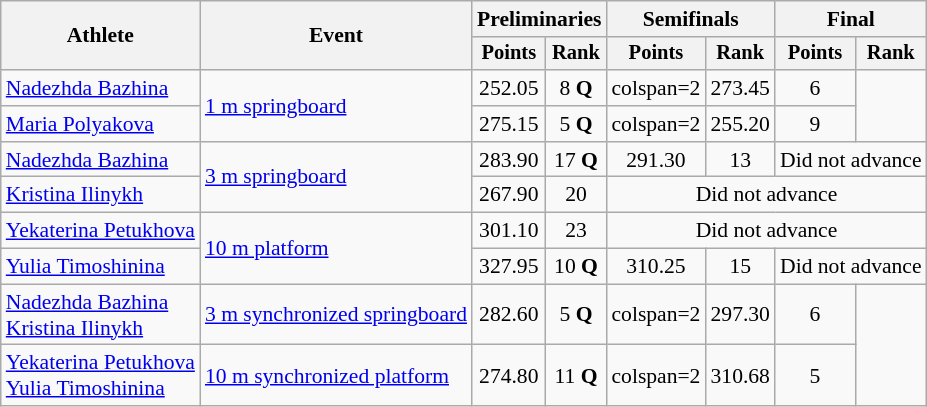<table class=wikitable style="font-size:90%;">
<tr>
<th rowspan="2">Athlete</th>
<th rowspan="2">Event</th>
<th colspan="2">Preliminaries</th>
<th colspan="2">Semifinals</th>
<th colspan="2">Final</th>
</tr>
<tr style="font-size:95%">
<th>Points</th>
<th>Rank</th>
<th>Points</th>
<th>Rank</th>
<th>Points</th>
<th>Rank</th>
</tr>
<tr align=center>
<td align=left><a href='#'>Nadezhda Bazhina</a></td>
<td align=left rowspan=2><a href='#'>1 m springboard</a></td>
<td>252.05</td>
<td>8 <strong>Q</strong></td>
<td>colspan=2 </td>
<td>273.45</td>
<td>6</td>
</tr>
<tr align=center>
<td align=left><a href='#'>Maria Polyakova</a></td>
<td>275.15</td>
<td>5 <strong>Q</strong></td>
<td>colspan=2 </td>
<td>255.20</td>
<td>9</td>
</tr>
<tr align=center>
<td align=left><a href='#'>Nadezhda Bazhina</a></td>
<td align=left rowspan=2><a href='#'>3 m springboard</a></td>
<td>283.90</td>
<td>17 <strong>Q</strong></td>
<td>291.30</td>
<td>13</td>
<td colspan=2>Did not advance</td>
</tr>
<tr align=center>
<td align=left><a href='#'>Kristina Ilinykh</a></td>
<td>267.90</td>
<td>20</td>
<td colspan=4>Did not advance</td>
</tr>
<tr align=center>
<td align=left><a href='#'>Yekaterina Petukhova</a></td>
<td align=left rowspan=2><a href='#'>10 m platform</a></td>
<td>301.10</td>
<td>23</td>
<td colspan=4>Did not advance</td>
</tr>
<tr align=center>
<td align=left><a href='#'>Yulia Timoshinina</a></td>
<td>327.95</td>
<td>10 <strong>Q</strong></td>
<td>310.25</td>
<td>15</td>
<td colspan=2>Did not advance</td>
</tr>
<tr align=center>
<td align=left><a href='#'>Nadezhda Bazhina</a><br><a href='#'>Kristina Ilinykh</a></td>
<td align=left><a href='#'>3 m synchronized springboard</a></td>
<td>282.60</td>
<td>5 <strong>Q</strong></td>
<td>colspan=2 </td>
<td>297.30</td>
<td>6</td>
</tr>
<tr align=center>
<td align=left><a href='#'>Yekaterina Petukhova</a><br><a href='#'>Yulia Timoshinina</a></td>
<td align=left><a href='#'>10 m synchronized platform</a></td>
<td>274.80</td>
<td>11 <strong>Q</strong></td>
<td>colspan=2 </td>
<td>310.68</td>
<td>5</td>
</tr>
</table>
